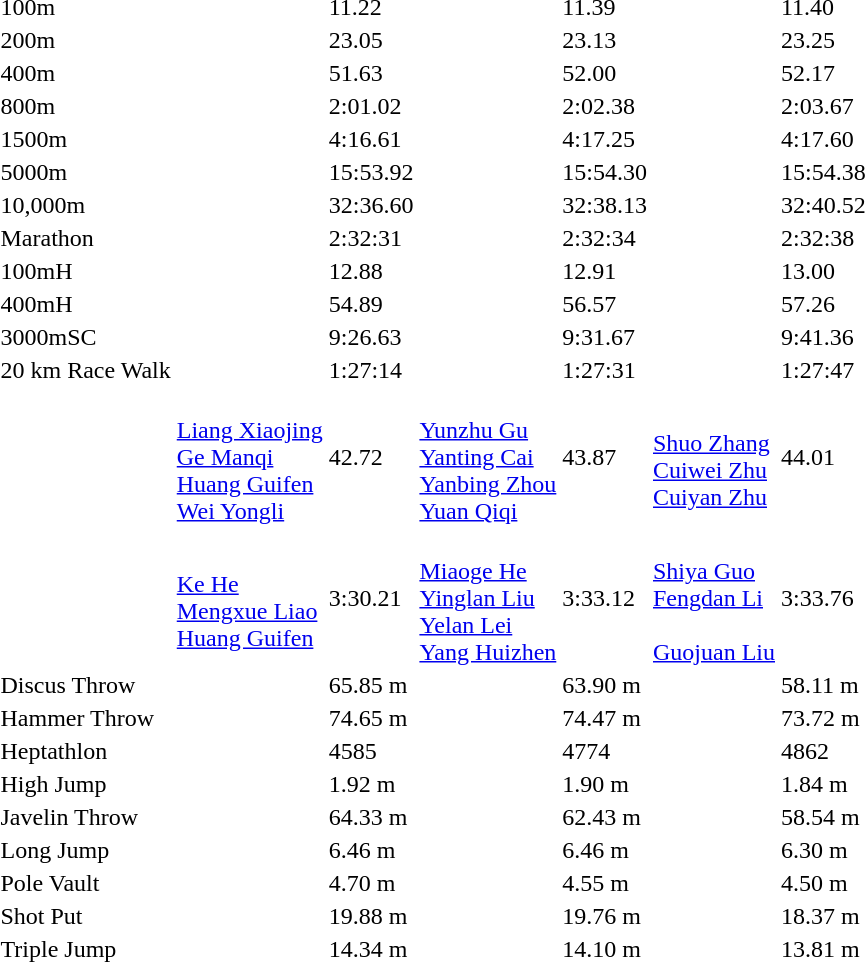<table>
<tr>
<td>100m</td>
<td></td>
<td>11.22</td>
<td></td>
<td>11.39</td>
<td></td>
<td>11.40</td>
</tr>
<tr>
<td>200m</td>
<td></td>
<td>23.05</td>
<td></td>
<td>23.13</td>
<td></td>
<td>23.25</td>
</tr>
<tr>
<td>400m</td>
<td></td>
<td>51.63</td>
<td></td>
<td>52.00</td>
<td></td>
<td>52.17</td>
</tr>
<tr>
<td>800m</td>
<td></td>
<td>2:01.02</td>
<td></td>
<td>2:02.38</td>
<td></td>
<td>2:03.67</td>
</tr>
<tr>
<td>1500m</td>
<td></td>
<td>4:16.61</td>
<td></td>
<td>4:17.25</td>
<td></td>
<td>4:17.60</td>
</tr>
<tr>
<td>5000m</td>
<td></td>
<td>15:53.92</td>
<td></td>
<td>15:54.30</td>
<td></td>
<td>15:54.38</td>
</tr>
<tr>
<td>10,000m</td>
<td></td>
<td>32:36.60</td>
<td></td>
<td>32:38.13</td>
<td></td>
<td>32:40.52</td>
</tr>
<tr>
<td>Marathon</td>
<td></td>
<td>2:32:31</td>
<td></td>
<td>2:32:34</td>
<td></td>
<td>2:32:38</td>
</tr>
<tr>
<td>100mH</td>
<td></td>
<td>12.88</td>
<td></td>
<td>12.91</td>
<td></td>
<td>13.00</td>
</tr>
<tr>
<td>400mH</td>
<td></td>
<td>54.89</td>
<td></td>
<td>56.57</td>
<td></td>
<td>57.26</td>
</tr>
<tr>
<td>3000mSC</td>
<td></td>
<td>9:26.63</td>
<td></td>
<td>9:31.67</td>
<td></td>
<td>9:41.36</td>
</tr>
<tr>
<td>20 km Race Walk</td>
<td></td>
<td>1:27:14</td>
<td></td>
<td>1:27:31</td>
<td></td>
<td>1:27:47</td>
</tr>
<tr>
<td></td>
<td><br><a href='#'>Liang Xiaojing</a><br><a href='#'>Ge Manqi</a><br><a href='#'>Huang Guifen</a><br><a href='#'>Wei Yongli</a></td>
<td>42.72</td>
<td><br><a href='#'>Yunzhu Gu</a><br><a href='#'>Yanting Cai</a><br><a href='#'>Yanbing Zhou</a><br><a href='#'>Yuan Qiqi</a></td>
<td>43.87</td>
<td><br><a href='#'>Shuo Zhang</a><br><a href='#'>Cuiwei Zhu</a><br><a href='#'>Cuiyan Zhu</a><br></td>
<td>44.01</td>
</tr>
<tr>
<td></td>
<td><br><a href='#'>Ke He</a><br><a href='#'>Mengxue Liao</a><br><a href='#'>Huang Guifen</a><br></td>
<td>3:30.21</td>
<td><br><a href='#'>Miaoge He</a><br><a href='#'>Yinglan Liu</a><br><a href='#'>Yelan Lei</a><br><a href='#'>Yang Huizhen</a></td>
<td>3:33.12</td>
<td><br><a href='#'>Shiya Guo</a><br><a href='#'>Fengdan Li</a><br><br><a href='#'>Guojuan Liu</a></td>
<td>3:33.76</td>
</tr>
<tr>
<td>Discus Throw</td>
<td></td>
<td>65.85 m</td>
<td></td>
<td>63.90 m</td>
<td></td>
<td>58.11 m</td>
</tr>
<tr>
<td>Hammer Throw</td>
<td></td>
<td>74.65 m</td>
<td></td>
<td>74.47 m</td>
<td></td>
<td>73.72 m</td>
</tr>
<tr>
<td>Heptathlon</td>
<td></td>
<td>4585</td>
<td></td>
<td>4774</td>
<td></td>
<td>4862</td>
</tr>
<tr>
<td>High Jump</td>
<td></td>
<td>1.92 m</td>
<td></td>
<td>1.90 m</td>
<td></td>
<td>1.84 m</td>
</tr>
<tr>
<td>Javelin Throw</td>
<td></td>
<td>64.33 m</td>
<td></td>
<td>62.43 m</td>
<td></td>
<td>58.54 m</td>
</tr>
<tr>
<td>Long Jump</td>
<td></td>
<td>6.46 m</td>
<td></td>
<td>6.46 m</td>
<td></td>
<td>6.30 m</td>
</tr>
<tr>
<td>Pole Vault</td>
<td></td>
<td>4.70 m</td>
<td></td>
<td>4.55 m</td>
<td></td>
<td>4.50 m</td>
</tr>
<tr>
<td>Shot Put</td>
<td></td>
<td>19.88 m</td>
<td></td>
<td>19.76 m</td>
<td></td>
<td>18.37 m</td>
</tr>
<tr>
<td>Triple Jump</td>
<td></td>
<td>14.34 m</td>
<td></td>
<td>14.10 m</td>
<td></td>
<td>13.81 m</td>
</tr>
</table>
